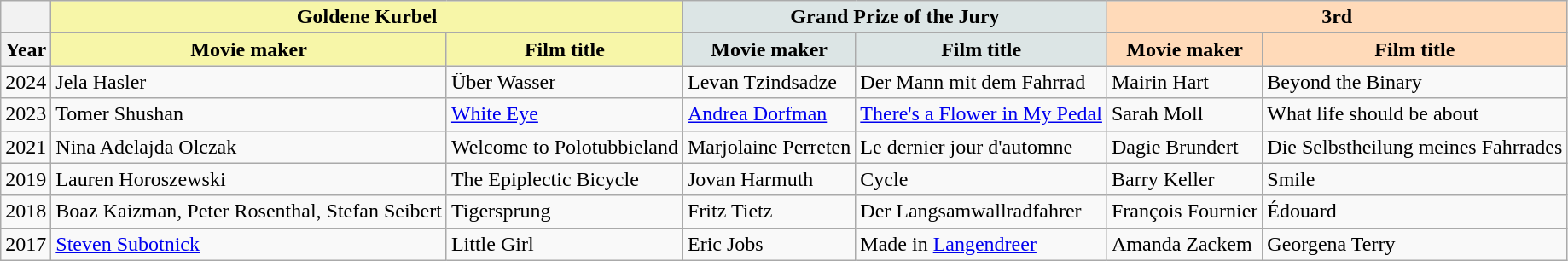<table class="wikitable">
<tr ">
<th></th>
<th colspan="2"  style="background:#F7F6A8;">Goldene Kurbel</th>
<th colspan="2" style="background:#DCE5E5;">Grand Prize of the Jury</th>
<th colspan="2" style="background:#FFDAB9;">3rd</th>
</tr>
<tr>
<th>Year</th>
<th style="background:#F7F6A8;">Movie maker</th>
<th style="background:#F7F6A8;">Film title</th>
<th style="background:#DCE5E5;">Movie maker</th>
<th style="background:#DCE5E5;">Film title</th>
<th style="background:#FFDAB9;">Movie maker</th>
<th style="background:#FFDAB9;">Film title</th>
</tr>
<tr>
<td>2024</td>
<td> Jela Hasler</td>
<td>Über Wasser</td>
<td> Levan Tzindsadze</td>
<td>Der Mann mit dem Fahrrad</td>
<td> Mairin Hart</td>
<td>Beyond the Binary</td>
</tr>
<tr>
<td>2023</td>
<td> Tomer Shushan</td>
<td><a href='#'>White Eye</a></td>
<td> <a href='#'>Andrea Dorfman</a></td>
<td><a href='#'>There's a Flower in My Pedal</a></td>
<td> Sarah Moll</td>
<td>What life should be about</td>
</tr>
<tr>
<td>2021</td>
<td>  Nina Adelajda Olczak</td>
<td>Welcome to Polotubbieland</td>
<td> Marjolaine Perreten</td>
<td>Le dernier jour d'automne</td>
<td> Dagie Brundert</td>
<td>Die Selbstheilung meines Fahrrades</td>
</tr>
<tr>
<td>2019</td>
<td> Lauren Horoszewski</td>
<td>The Epiplectic Bicycle</td>
<td> Jovan Harmuth</td>
<td>Cycle</td>
<td> Barry Keller</td>
<td>Smile</td>
</tr>
<tr>
<td>2018</td>
<td>  Boaz Kaizman, Peter Rosenthal, Stefan Seibert</td>
<td>Tigersprung</td>
<td> Fritz Tietz</td>
<td>Der Langsamwallradfahrer</td>
<td> François Fournier</td>
<td>Édouard</td>
</tr>
<tr>
<td>2017</td>
<td> <a href='#'>Steven Subotnick</a></td>
<td>Little Girl</td>
<td> Eric Jobs</td>
<td>Made in <a href='#'>Langendreer</a></td>
<td> Amanda Zackem</td>
<td>Georgena Terry</td>
</tr>
</table>
